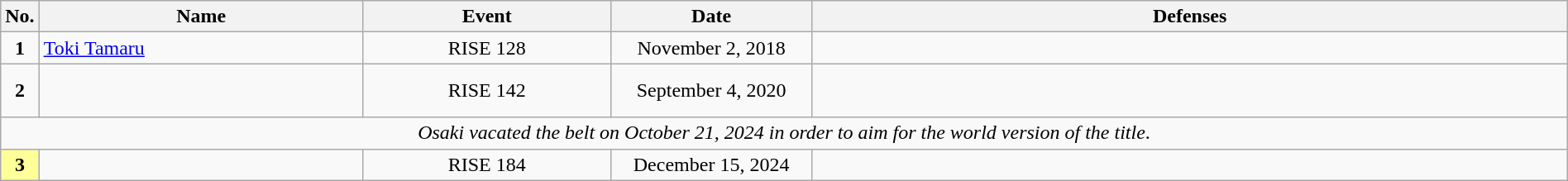<table class="wikitable" style="width:100%; font-size:100%;">
<tr>
<th style= width:1%;">No.</th>
<th style= width:21%;">Name</th>
<th style= width:16%;">Event</th>
<th style=width:13%;">Date</th>
<th style= width:49%;">Defenses</th>
</tr>
<tr>
<td align=center><strong>1</strong></td>
<td align=left> <a href='#'>Toki Tamaru</a> <br></td>
<td align=center>RISE 128 <br></td>
<td align=center>November 2, 2018</td>
<td align=left></td>
</tr>
<tr>
<td align=center><strong>2</strong></td>
<td align=left> <br></td>
<td align=center>RISE 142 <br></td>
<td align=center>September 4, 2020</td>
<td align=left><br><br></td>
</tr>
<tr>
<td colspan=5 align=center><em>Osaki vacated the belt on October 21, 2024 in order to aim for the world version of the title</em>.</td>
</tr>
<tr>
<td align=center bgcolor="#FFFF99"><strong>3</strong></td>
<td align=left> <br></td>
<td align=center>RISE 184 <br></td>
<td align=center>December 15, 2024</td>
</tr>
</table>
